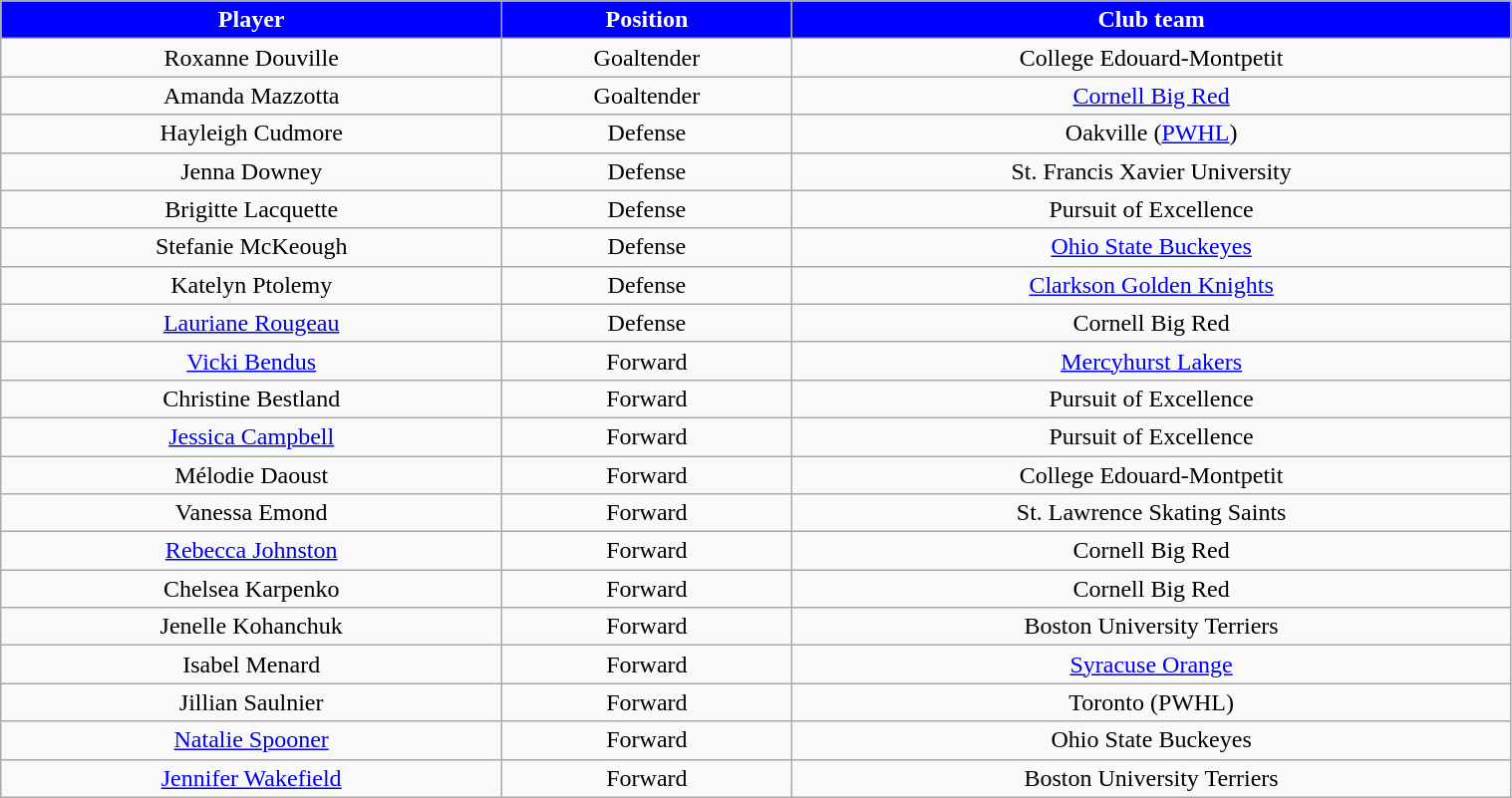<table class="wikitable" width="80%">
<tr align="center"  style="background:blue;color:#FFFFFF;">
<td><strong>Player</strong></td>
<td><strong>Position</strong></td>
<td><strong>Club team</strong></td>
</tr>
<tr align="center" bgcolor="">
<td>Roxanne Douville</td>
<td>Goaltender</td>
<td>College Edouard-Montpetit</td>
</tr>
<tr align="center" bgcolor="">
<td>Amanda Mazzotta</td>
<td>Goaltender</td>
<td><a href='#'>Cornell Big Red</a></td>
</tr>
<tr align="center" bgcolor="">
<td>Hayleigh Cudmore</td>
<td>Defense</td>
<td>Oakville (<a href='#'>PWHL</a>)</td>
</tr>
<tr align="center" bgcolor="">
<td>Jenna Downey</td>
<td>Defense</td>
<td>St. Francis Xavier University</td>
</tr>
<tr align="center" bgcolor="">
<td>Brigitte Lacquette</td>
<td>Defense</td>
<td>Pursuit of Excellence</td>
</tr>
<tr align="center" bgcolor="">
<td>Stefanie McKeough</td>
<td>Defense</td>
<td><a href='#'>Ohio State Buckeyes</a></td>
</tr>
<tr align="center" bgcolor="">
<td>Katelyn Ptolemy</td>
<td>Defense</td>
<td><a href='#'>Clarkson Golden Knights</a></td>
</tr>
<tr align="center" bgcolor="">
<td><a href='#'>Lauriane Rougeau</a></td>
<td>Defense</td>
<td>Cornell Big Red</td>
</tr>
<tr align="center" bgcolor="">
<td><a href='#'>Vicki Bendus</a></td>
<td>Forward</td>
<td><a href='#'>Mercyhurst Lakers</a></td>
</tr>
<tr align="center" bgcolor="">
<td>Christine Bestland</td>
<td>Forward</td>
<td>Pursuit of Excellence</td>
</tr>
<tr align="center" bgcolor="">
<td><a href='#'>Jessica Campbell</a></td>
<td>Forward</td>
<td>Pursuit of Excellence</td>
</tr>
<tr align="center" bgcolor="">
<td>Mélodie Daoust</td>
<td>Forward</td>
<td>College Edouard-Montpetit</td>
</tr>
<tr align="center" bgcolor="">
<td>Vanessa Emond</td>
<td>Forward</td>
<td>St.  Lawrence Skating Saints</td>
</tr>
<tr align="center" bgcolor="">
<td><a href='#'>Rebecca Johnston</a></td>
<td>Forward</td>
<td>Cornell Big Red</td>
</tr>
<tr align="center" bgcolor="">
<td>Chelsea Karpenko</td>
<td>Forward</td>
<td>Cornell Big Red</td>
</tr>
<tr align="center" bgcolor="">
<td>Jenelle Kohanchuk</td>
<td>Forward</td>
<td>Boston University Terriers</td>
</tr>
<tr align="center" bgcolor="">
<td>Isabel Menard</td>
<td>Forward</td>
<td><a href='#'>Syracuse Orange</a></td>
</tr>
<tr align="center" bgcolor="">
<td>Jillian Saulnier</td>
<td>Forward</td>
<td>Toronto (PWHL)</td>
</tr>
<tr align="center" bgcolor="">
<td><a href='#'>Natalie Spooner</a></td>
<td>Forward</td>
<td>Ohio State Buckeyes</td>
</tr>
<tr align="center" bgcolor="">
<td><a href='#'>Jennifer Wakefield</a></td>
<td>Forward</td>
<td>Boston University Terriers</td>
</tr>
</table>
